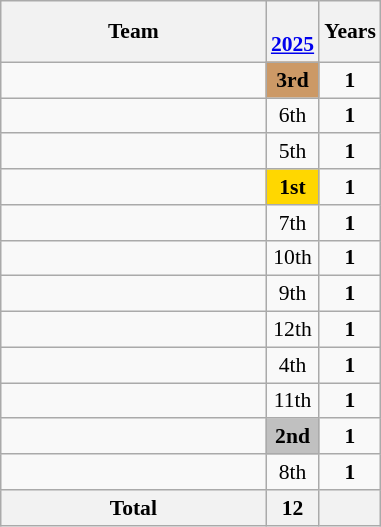<table class="wikitable" style="text-align:center; font-size:90%">
<tr>
<th width=170>Team</th>
<th><br><a href='#'>2025</a></th>
<th>Years</th>
</tr>
<tr>
<td align=left></td>
<td bgcolor=cc9966><strong>3rd</strong></td>
<td><strong>1</strong></td>
</tr>
<tr>
<td align=left></td>
<td>6th</td>
<td><strong>1</strong></td>
</tr>
<tr>
<td align=left></td>
<td>5th</td>
<td><strong>1</strong></td>
</tr>
<tr>
<td align=left></td>
<td bgcolor=gold><strong>1st</strong></td>
<td><strong>1</strong></td>
</tr>
<tr>
<td align=left></td>
<td>7th</td>
<td><strong>1</strong></td>
</tr>
<tr>
<td align=left></td>
<td>10th</td>
<td><strong>1</strong></td>
</tr>
<tr>
<td align=left></td>
<td>9th</td>
<td><strong>1</strong></td>
</tr>
<tr>
<td align=left></td>
<td>12th</td>
<td><strong>1</strong></td>
</tr>
<tr>
<td align=left></td>
<td>4th</td>
<td><strong>1</strong></td>
</tr>
<tr>
<td align=left></td>
<td>11th</td>
<td><strong>1</strong></td>
</tr>
<tr>
<td align=left></td>
<td bgcolor=silver><strong>2nd</strong></td>
<td><strong>1</strong></td>
</tr>
<tr>
<td align=left></td>
<td>8th</td>
<td><strong>1</strong></td>
</tr>
<tr>
<th>Total</th>
<th>12</th>
<th></th>
</tr>
</table>
